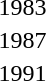<table>
<tr>
<td>1983</td>
<td></td>
<td></td>
<td></td>
</tr>
<tr>
<td>1987</td>
<td></td>
<td></td>
<td></td>
</tr>
<tr>
<td>1991</td>
<td></td>
<td></td>
<td></td>
</tr>
</table>
